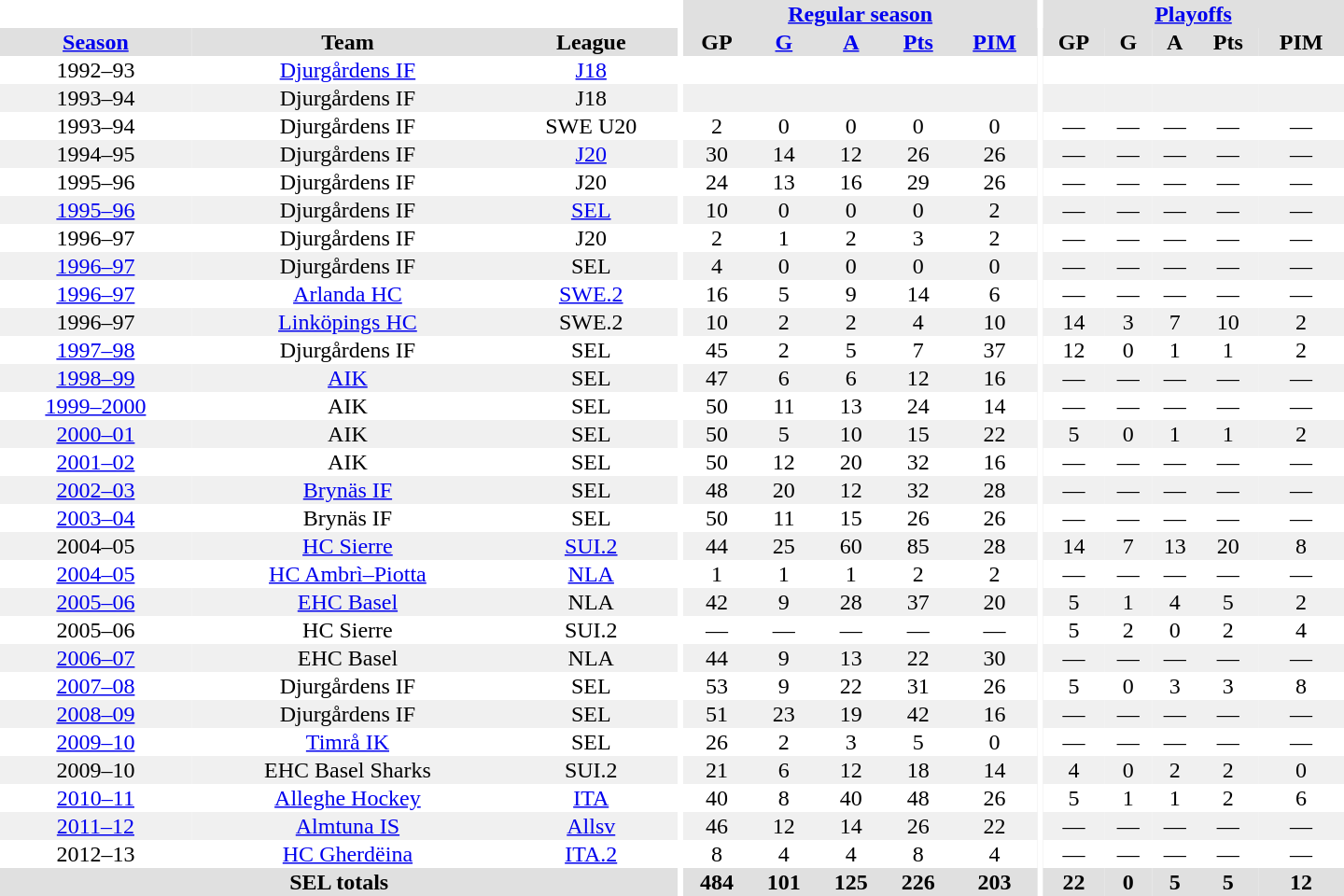<table border="0" cellpadding="1" cellspacing="0" style="text-align:center; width:60em">
<tr bgcolor="#e0e0e0">
<th colspan="3" bgcolor="#ffffff"></th>
<th rowspan="99" bgcolor="#ffffff"></th>
<th colspan="5"><a href='#'>Regular season</a></th>
<th rowspan="99" bgcolor="#ffffff"></th>
<th colspan="5"><a href='#'>Playoffs</a></th>
</tr>
<tr bgcolor="#e0e0e0">
<th><a href='#'>Season</a></th>
<th>Team</th>
<th>League</th>
<th>GP</th>
<th><a href='#'>G</a></th>
<th><a href='#'>A</a></th>
<th><a href='#'>Pts</a></th>
<th><a href='#'>PIM</a></th>
<th>GP</th>
<th>G</th>
<th>A</th>
<th>Pts</th>
<th>PIM</th>
</tr>
<tr>
<td>1992–93</td>
<td><a href='#'>Djurgårdens IF</a></td>
<td><a href='#'>J18</a></td>
<td></td>
<td></td>
<td></td>
<td></td>
<td></td>
<td></td>
<td></td>
<td></td>
<td></td>
<td></td>
</tr>
<tr bgcolor="#f0f0f0">
<td>1993–94</td>
<td>Djurgårdens IF</td>
<td>J18</td>
<td></td>
<td></td>
<td></td>
<td></td>
<td></td>
<td></td>
<td></td>
<td></td>
<td></td>
<td></td>
</tr>
<tr>
<td>1993–94</td>
<td>Djurgårdens IF</td>
<td>SWE U20</td>
<td>2</td>
<td>0</td>
<td>0</td>
<td>0</td>
<td>0</td>
<td>—</td>
<td>—</td>
<td>—</td>
<td>—</td>
<td>—</td>
</tr>
<tr bgcolor="#f0f0f0">
<td>1994–95</td>
<td>Djurgårdens IF</td>
<td><a href='#'>J20</a></td>
<td>30</td>
<td>14</td>
<td>12</td>
<td>26</td>
<td>26</td>
<td>—</td>
<td>—</td>
<td>—</td>
<td>—</td>
<td>—</td>
</tr>
<tr>
<td>1995–96</td>
<td>Djurgårdens IF</td>
<td>J20</td>
<td>24</td>
<td>13</td>
<td>16</td>
<td>29</td>
<td>26</td>
<td>—</td>
<td>—</td>
<td>—</td>
<td>—</td>
<td>—</td>
</tr>
<tr bgcolor="#f0f0f0">
<td><a href='#'>1995–96</a></td>
<td>Djurgårdens IF</td>
<td><a href='#'>SEL</a></td>
<td>10</td>
<td>0</td>
<td>0</td>
<td>0</td>
<td>2</td>
<td>—</td>
<td>—</td>
<td>—</td>
<td>—</td>
<td>—</td>
</tr>
<tr>
<td>1996–97</td>
<td>Djurgårdens IF</td>
<td>J20</td>
<td>2</td>
<td>1</td>
<td>2</td>
<td>3</td>
<td>2</td>
<td>—</td>
<td>—</td>
<td>—</td>
<td>—</td>
<td>—</td>
</tr>
<tr bgcolor="#f0f0f0">
<td><a href='#'>1996–97</a></td>
<td>Djurgårdens IF</td>
<td>SEL</td>
<td>4</td>
<td>0</td>
<td>0</td>
<td>0</td>
<td>0</td>
<td>—</td>
<td>—</td>
<td>—</td>
<td>—</td>
<td>—</td>
</tr>
<tr>
<td><a href='#'>1996–97</a></td>
<td><a href='#'>Arlanda HC</a></td>
<td><a href='#'>SWE.2</a></td>
<td>16</td>
<td>5</td>
<td>9</td>
<td>14</td>
<td>6</td>
<td>—</td>
<td>—</td>
<td>—</td>
<td>—</td>
<td>—</td>
</tr>
<tr bgcolor="#f0f0f0">
<td>1996–97</td>
<td><a href='#'>Linköpings HC</a></td>
<td>SWE.2</td>
<td>10</td>
<td>2</td>
<td>2</td>
<td>4</td>
<td>10</td>
<td>14</td>
<td>3</td>
<td>7</td>
<td>10</td>
<td>2</td>
</tr>
<tr>
<td><a href='#'>1997–98</a></td>
<td>Djurgårdens IF</td>
<td>SEL</td>
<td>45</td>
<td>2</td>
<td>5</td>
<td>7</td>
<td>37</td>
<td>12</td>
<td>0</td>
<td>1</td>
<td>1</td>
<td>2</td>
</tr>
<tr bgcolor="#f0f0f0">
<td><a href='#'>1998–99</a></td>
<td><a href='#'>AIK</a></td>
<td>SEL</td>
<td>47</td>
<td>6</td>
<td>6</td>
<td>12</td>
<td>16</td>
<td>—</td>
<td>—</td>
<td>—</td>
<td>—</td>
<td>—</td>
</tr>
<tr>
<td><a href='#'>1999–2000</a></td>
<td>AIK</td>
<td>SEL</td>
<td>50</td>
<td>11</td>
<td>13</td>
<td>24</td>
<td>14</td>
<td>—</td>
<td>—</td>
<td>—</td>
<td>—</td>
<td>—</td>
</tr>
<tr bgcolor="#f0f0f0">
<td><a href='#'>2000–01</a></td>
<td>AIK</td>
<td>SEL</td>
<td>50</td>
<td>5</td>
<td>10</td>
<td>15</td>
<td>22</td>
<td>5</td>
<td>0</td>
<td>1</td>
<td>1</td>
<td>2</td>
</tr>
<tr>
<td><a href='#'>2001–02</a></td>
<td>AIK</td>
<td>SEL</td>
<td>50</td>
<td>12</td>
<td>20</td>
<td>32</td>
<td>16</td>
<td>—</td>
<td>—</td>
<td>—</td>
<td>—</td>
<td>—</td>
</tr>
<tr bgcolor="#f0f0f0">
<td><a href='#'>2002–03</a></td>
<td><a href='#'>Brynäs IF</a></td>
<td>SEL</td>
<td>48</td>
<td>20</td>
<td>12</td>
<td>32</td>
<td>28</td>
<td>—</td>
<td>—</td>
<td>—</td>
<td>—</td>
<td>—</td>
</tr>
<tr>
<td><a href='#'>2003–04</a></td>
<td>Brynäs IF</td>
<td>SEL</td>
<td>50</td>
<td>11</td>
<td>15</td>
<td>26</td>
<td>26</td>
<td>—</td>
<td>—</td>
<td>—</td>
<td>—</td>
<td>—</td>
</tr>
<tr bgcolor="#f0f0f0">
<td>2004–05</td>
<td><a href='#'>HC Sierre</a></td>
<td><a href='#'>SUI.2</a></td>
<td>44</td>
<td>25</td>
<td>60</td>
<td>85</td>
<td>28</td>
<td>14</td>
<td>7</td>
<td>13</td>
<td>20</td>
<td>8</td>
</tr>
<tr>
<td><a href='#'>2004–05</a></td>
<td><a href='#'>HC Ambrì–Piotta</a></td>
<td><a href='#'>NLA</a></td>
<td>1</td>
<td>1</td>
<td>1</td>
<td>2</td>
<td>2</td>
<td>—</td>
<td>—</td>
<td>—</td>
<td>—</td>
<td>—</td>
</tr>
<tr bgcolor="#f0f0f0">
<td><a href='#'>2005–06</a></td>
<td><a href='#'>EHC Basel</a></td>
<td>NLA</td>
<td>42</td>
<td>9</td>
<td>28</td>
<td>37</td>
<td>20</td>
<td>5</td>
<td>1</td>
<td>4</td>
<td>5</td>
<td>2</td>
</tr>
<tr>
<td>2005–06</td>
<td>HC Sierre</td>
<td>SUI.2</td>
<td>—</td>
<td>—</td>
<td>—</td>
<td>—</td>
<td>—</td>
<td>5</td>
<td>2</td>
<td>0</td>
<td>2</td>
<td>4</td>
</tr>
<tr bgcolor="#f0f0f0">
<td><a href='#'>2006–07</a></td>
<td>EHC Basel</td>
<td>NLA</td>
<td>44</td>
<td>9</td>
<td>13</td>
<td>22</td>
<td>30</td>
<td>—</td>
<td>—</td>
<td>—</td>
<td>—</td>
<td>—</td>
</tr>
<tr>
<td><a href='#'>2007–08</a></td>
<td>Djurgårdens IF</td>
<td>SEL</td>
<td>53</td>
<td>9</td>
<td>22</td>
<td>31</td>
<td>26</td>
<td>5</td>
<td>0</td>
<td>3</td>
<td>3</td>
<td>8</td>
</tr>
<tr bgcolor="#f0f0f0">
<td><a href='#'>2008–09</a></td>
<td>Djurgårdens IF</td>
<td>SEL</td>
<td>51</td>
<td>23</td>
<td>19</td>
<td>42</td>
<td>16</td>
<td>—</td>
<td>—</td>
<td>—</td>
<td>—</td>
<td>—</td>
</tr>
<tr>
<td><a href='#'>2009–10</a></td>
<td><a href='#'>Timrå IK</a></td>
<td>SEL</td>
<td>26</td>
<td>2</td>
<td>3</td>
<td>5</td>
<td>0</td>
<td>—</td>
<td>—</td>
<td>—</td>
<td>—</td>
<td>—</td>
</tr>
<tr bgcolor="#f0f0f0">
<td>2009–10</td>
<td>EHC Basel Sharks</td>
<td>SUI.2</td>
<td>21</td>
<td>6</td>
<td>12</td>
<td>18</td>
<td>14</td>
<td>4</td>
<td>0</td>
<td>2</td>
<td>2</td>
<td>0</td>
</tr>
<tr>
<td><a href='#'>2010–11</a></td>
<td><a href='#'>Alleghe Hockey</a></td>
<td><a href='#'>ITA</a></td>
<td>40</td>
<td>8</td>
<td>40</td>
<td>48</td>
<td>26</td>
<td>5</td>
<td>1</td>
<td>1</td>
<td>2</td>
<td>6</td>
</tr>
<tr bgcolor="#f0f0f0">
<td><a href='#'>2011–12</a></td>
<td><a href='#'>Almtuna IS</a></td>
<td><a href='#'>Allsv</a></td>
<td>46</td>
<td>12</td>
<td>14</td>
<td>26</td>
<td>22</td>
<td>—</td>
<td>—</td>
<td>—</td>
<td>—</td>
<td>—</td>
</tr>
<tr>
<td>2012–13</td>
<td><a href='#'>HC Gherdëina</a></td>
<td><a href='#'>ITA.2</a></td>
<td>8</td>
<td>4</td>
<td>4</td>
<td>8</td>
<td>4</td>
<td>—</td>
<td>—</td>
<td>—</td>
<td>—</td>
<td>—</td>
</tr>
<tr bgcolor="#e0e0e0">
<th colspan="3">SEL totals</th>
<th>484</th>
<th>101</th>
<th>125</th>
<th>226</th>
<th>203</th>
<th>22</th>
<th>0</th>
<th>5</th>
<th>5</th>
<th>12</th>
</tr>
</table>
